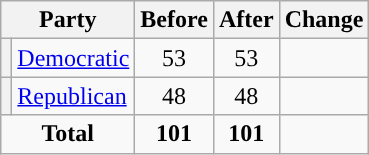<table class="wikitable" style="text-align:center;">
<tr>
<th colspan="2">Party</th>
<th>Before</th>
<th>After</th>
<th>Change</th>
</tr>
<tr>
<th style="background-color:"></th>
<td style="text-align:left;"><a href='#'>Democratic</a></td>
<td>53</td>
<td>53</td>
<td></td>
</tr>
<tr>
<th style="background-color:"></th>
<td style="text-align:left;"><a href='#'>Republican</a></td>
<td>48</td>
<td>48</td>
<td></td>
</tr>
<tr>
<td colspan="2"><strong>Total</strong></td>
<td><strong>101</strong></td>
<td><strong>101</strong></td>
<td></td>
</tr>
</table>
